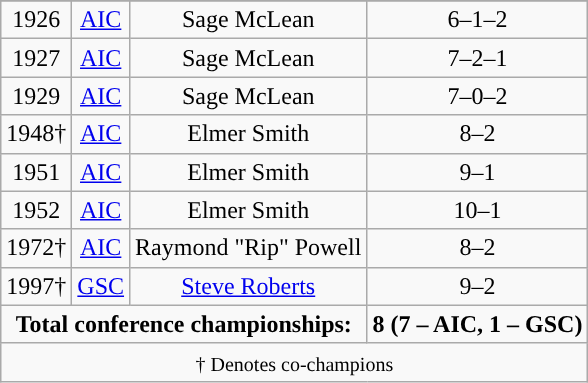<table class="wikitable" style="text-align:center">
<tr>
</tr>
<tr align="center">
<td>1926</td>
<td><a href='#'>AIC</a></td>
<td>Sage McLean</td>
<td>6–1–2</td>
</tr>
<tr align="center">
<td>1927</td>
<td><a href='#'>AIC</a></td>
<td>Sage McLean</td>
<td>7–2–1</td>
</tr>
<tr align="center">
<td>1929</td>
<td><a href='#'>AIC</a></td>
<td>Sage McLean</td>
<td>7–0–2</td>
</tr>
<tr align="center">
<td>1948†</td>
<td><a href='#'>AIC</a></td>
<td>Elmer Smith</td>
<td>8–2</td>
</tr>
<tr align="center">
<td>1951</td>
<td><a href='#'>AIC</a></td>
<td>Elmer Smith</td>
<td>9–1</td>
</tr>
<tr align="center">
<td>1952</td>
<td><a href='#'>AIC</a></td>
<td>Elmer Smith</td>
<td>10–1</td>
</tr>
<tr align="center">
<td>1972†</td>
<td><a href='#'>AIC</a></td>
<td>Raymond "Rip" Powell</td>
<td>8–2</td>
</tr>
<tr align="center">
<td>1997†</td>
<td><a href='#'>GSC</a></td>
<td><a href='#'>Steve Roberts</a></td>
<td>9–2</td>
</tr>
<tr>
<td colspan=3><strong>Total conference championships:</strong></td>
<td colspan=2><strong>8 (7 – AIC, 1 – GSC)</strong></td>
</tr>
<tr>
<td colspan=7><small>† Denotes co-champions</small></td>
</tr>
</table>
